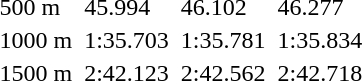<table>
<tr>
<td>500 m</td>
<td></td>
<td>45.994</td>
<td></td>
<td>46.102</td>
<td></td>
<td>46.277</td>
</tr>
<tr>
<td>1000 m</td>
<td></td>
<td>1:35.703</td>
<td></td>
<td>1:35.781</td>
<td></td>
<td>1:35.834</td>
</tr>
<tr>
<td>1500 m</td>
<td></td>
<td>2:42.123</td>
<td></td>
<td>2:42.562</td>
<td></td>
<td>2:42.718</td>
</tr>
</table>
